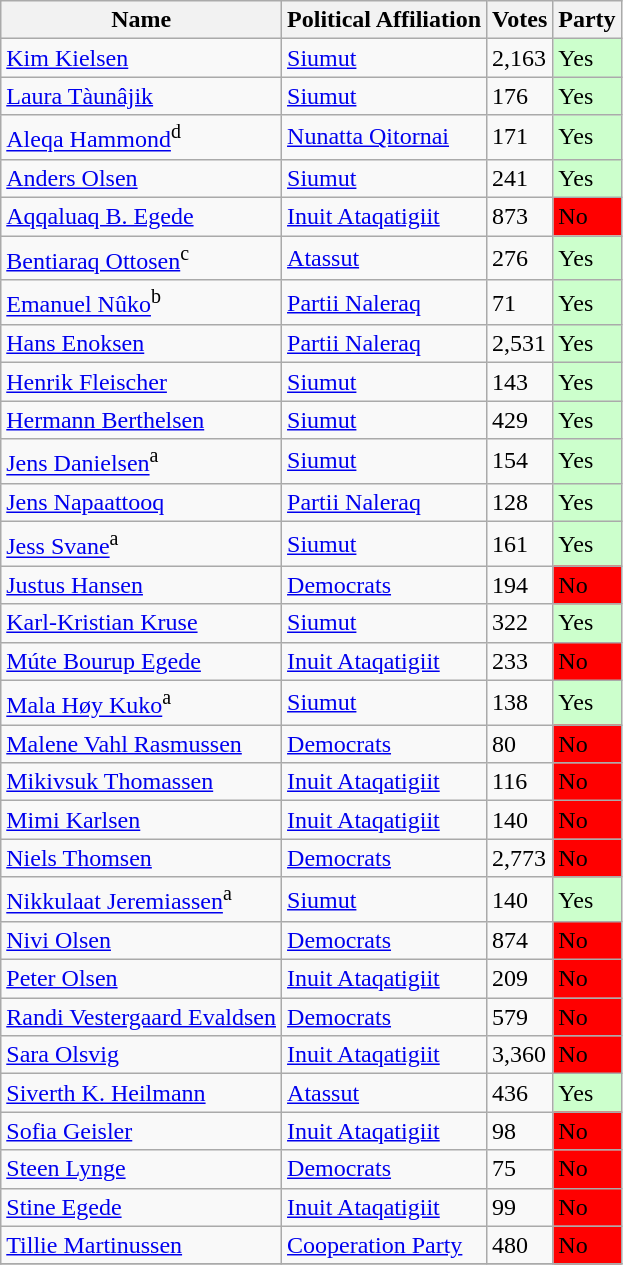<table class="sortable wikitable">
<tr>
<th>Name</th>
<th>Political Affiliation</th>
<th>Votes</th>
<th>Party</th>
</tr>
<tr>
<td><a href='#'>Kim Kielsen</a></td>
<td> <a href='#'>Siumut</a></td>
<td>2,163</td>
<td style="background:#cfc;">Yes</td>
</tr>
<tr>
<td><a href='#'>Laura Tàunâjik</a></td>
<td> <a href='#'>Siumut</a></td>
<td>176</td>
<td style="background:#cfc;">Yes</td>
</tr>
<tr>
<td><a href='#'>Aleqa Hammond</a><sup>d</sup></td>
<td> <a href='#'>Nunatta Qitornai</a></td>
<td>171</td>
<td style="background:#cfc;">Yes</td>
</tr>
<tr>
<td><a href='#'>Anders Olsen</a></td>
<td> <a href='#'>Siumut</a></td>
<td>241</td>
<td style="background:#cfc;">Yes</td>
</tr>
<tr>
<td><a href='#'>Aqqaluaq B. Egede</a></td>
<td> <a href='#'>Inuit Ataqatigiit</a></td>
<td>873</td>
<td style="background:#f00;">No</td>
</tr>
<tr>
<td><a href='#'>Bentiaraq Ottosen</a><sup>c</sup></td>
<td> <a href='#'>Atassut</a></td>
<td>276</td>
<td style="background:#cfc;">Yes</td>
</tr>
<tr>
<td><a href='#'>Emanuel Nûko</a><sup>b</sup></td>
<td> <a href='#'>Partii Naleraq</a></td>
<td>71</td>
<td style="background:#cfc;">Yes</td>
</tr>
<tr>
<td><a href='#'>Hans Enoksen</a></td>
<td> <a href='#'>Partii Naleraq</a></td>
<td>2,531</td>
<td style="background:#cfc;">Yes</td>
</tr>
<tr>
<td><a href='#'>Henrik Fleischer</a></td>
<td> <a href='#'>Siumut</a></td>
<td>143</td>
<td style="background:#cfc;">Yes</td>
</tr>
<tr>
<td><a href='#'>Hermann Berthelsen</a></td>
<td> <a href='#'>Siumut</a></td>
<td>429</td>
<td style="background:#cfc;">Yes</td>
</tr>
<tr>
<td><a href='#'>Jens Danielsen</a><sup>a</sup></td>
<td> <a href='#'>Siumut</a></td>
<td>154</td>
<td style="background:#cfc;">Yes</td>
</tr>
<tr>
<td><a href='#'>Jens Napaattooq</a></td>
<td> <a href='#'>Partii Naleraq</a></td>
<td>128</td>
<td style="background:#cfc;">Yes</td>
</tr>
<tr>
<td><a href='#'>Jess Svane</a><sup>a</sup></td>
<td> <a href='#'>Siumut</a></td>
<td>161</td>
<td style="background:#cfc;">Yes</td>
</tr>
<tr>
<td><a href='#'>Justus Hansen</a></td>
<td> <a href='#'>Democrats</a></td>
<td>194</td>
<td style="background:#f00;">No</td>
</tr>
<tr>
<td><a href='#'>Karl-Kristian Kruse</a></td>
<td> <a href='#'>Siumut</a></td>
<td>322</td>
<td style="background:#cfc;">Yes</td>
</tr>
<tr>
<td><a href='#'>Múte Bourup Egede</a></td>
<td> <a href='#'>Inuit Ataqatigiit</a></td>
<td>233</td>
<td style="background:#f00;">No</td>
</tr>
<tr>
<td><a href='#'>Mala Høy Kuko</a><sup>a</sup></td>
<td> <a href='#'>Siumut</a></td>
<td>138</td>
<td style="background:#cfc;">Yes</td>
</tr>
<tr>
<td><a href='#'>Malene Vahl Rasmussen</a></td>
<td> <a href='#'>Democrats</a></td>
<td>80</td>
<td style="background:#f00;">No</td>
</tr>
<tr>
<td><a href='#'>Mikivsuk Thomassen</a></td>
<td> <a href='#'>Inuit Ataqatigiit</a></td>
<td>116</td>
<td style="background:#f00;">No</td>
</tr>
<tr>
<td><a href='#'>Mimi Karlsen</a></td>
<td> <a href='#'>Inuit Ataqatigiit</a></td>
<td>140</td>
<td style="background:#f00;">No</td>
</tr>
<tr>
<td><a href='#'>Niels Thomsen</a></td>
<td> <a href='#'>Democrats</a></td>
<td>2,773</td>
<td style="background:#f00;">No</td>
</tr>
<tr>
<td><a href='#'>Nikkulaat Jeremiassen</a><sup>a</sup></td>
<td> <a href='#'>Siumut</a></td>
<td>140</td>
<td style="background:#cfc;">Yes</td>
</tr>
<tr>
<td><a href='#'>Nivi Olsen</a></td>
<td> <a href='#'>Democrats</a></td>
<td>874</td>
<td style="background:#f00;">No</td>
</tr>
<tr>
<td><a href='#'>Peter Olsen</a></td>
<td> <a href='#'>Inuit Ataqatigiit</a></td>
<td>209</td>
<td style="background:#f00;">No</td>
</tr>
<tr>
<td><a href='#'>Randi Vestergaard Evaldsen</a></td>
<td> <a href='#'>Democrats</a></td>
<td>579</td>
<td style="background:#f00;">No</td>
</tr>
<tr>
<td><a href='#'>Sara Olsvig</a></td>
<td> <a href='#'>Inuit Ataqatigiit</a></td>
<td>3,360</td>
<td style="background:#f00;">No</td>
</tr>
<tr>
<td><a href='#'>Siverth K. Heilmann</a></td>
<td> <a href='#'>Atassut</a></td>
<td>436</td>
<td style="background:#cfc;">Yes</td>
</tr>
<tr>
<td><a href='#'>Sofia Geisler</a></td>
<td> <a href='#'>Inuit Ataqatigiit</a></td>
<td>98</td>
<td style="background:#f00;">No</td>
</tr>
<tr>
<td><a href='#'>Steen Lynge</a></td>
<td> <a href='#'>Democrats</a></td>
<td>75</td>
<td style="background:#f00;">No</td>
</tr>
<tr>
<td><a href='#'>Stine Egede</a></td>
<td> <a href='#'>Inuit Ataqatigiit</a></td>
<td>99</td>
<td style="background:#f00;">No</td>
</tr>
<tr>
<td><a href='#'>Tillie Martinussen</a></td>
<td> <a href='#'>Cooperation Party</a></td>
<td>480</td>
<td style="background:#f00;">No</td>
</tr>
<tr>
</tr>
</table>
